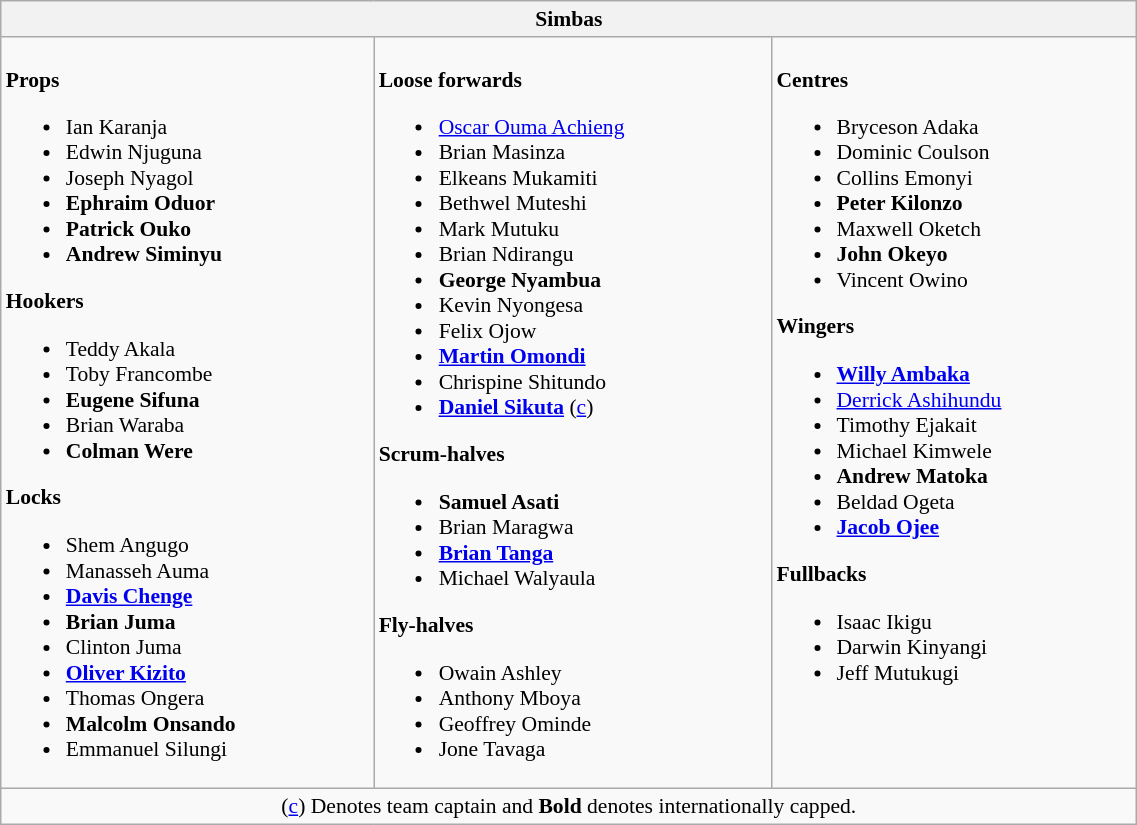<table class="wikitable" style="text-align:left; font-size:90%; width:60%">
<tr>
<th colspan="100%">Simbas</th>
</tr>
<tr valign="top">
<td><br><strong>Props</strong><ul><li>Ian Karanja</li><li>Edwin Njuguna</li><li>Joseph Nyagol</li><li><strong>Ephraim Oduor</strong></li><li><strong>Patrick Ouko</strong></li><li><strong>Andrew Siminyu</strong></li></ul><strong>Hookers</strong><ul><li>Teddy Akala</li><li>Toby Francombe</li><li><strong>Eugene Sifuna</strong></li><li>Brian Waraba</li><li><strong>Colman Were</strong></li></ul><strong>Locks</strong><ul><li>Shem Angugo</li><li>Manasseh Auma</li><li><strong><a href='#'>Davis Chenge</a></strong></li><li><strong>Brian Juma</strong></li><li>Clinton Juma</li><li><strong><a href='#'>Oliver Kizito</a></strong></li><li>Thomas Ongera</li><li><strong>Malcolm Onsando</strong></li><li>Emmanuel Silungi</li></ul></td>
<td><br><strong>Loose forwards</strong><ul><li><a href='#'>Oscar Ouma Achieng</a></li><li>Brian Masinza</li><li>Elkeans Mukamiti</li><li>Bethwel Muteshi</li><li>Mark Mutuku</li><li>Brian Ndirangu</li><li><strong>George Nyambua</strong></li><li>Kevin Nyongesa</li><li>Felix Ojow</li><li><strong><a href='#'>Martin Omondi</a></strong></li><li>Chrispine Shitundo</li><li><strong><a href='#'>Daniel Sikuta</a></strong> (<a href='#'>c</a>)</li></ul><strong>Scrum-halves</strong><ul><li><strong>Samuel Asati</strong></li><li>Brian Maragwa</li><li><strong><a href='#'>Brian Tanga</a></strong></li><li>Michael Walyaula</li></ul><strong>Fly-halves</strong><ul><li>Owain Ashley</li><li>Anthony Mboya</li><li>Geoffrey Ominde</li><li>Jone Tavaga</li></ul></td>
<td><br><strong>Centres</strong><ul><li>Bryceson Adaka</li><li>Dominic Coulson</li><li>Collins Emonyi</li><li><strong>Peter Kilonzo</strong></li><li>Maxwell Oketch</li><li><strong>John Okeyo</strong></li><li>Vincent Owino</li></ul><strong>Wingers</strong><ul><li><strong><a href='#'>Willy Ambaka</a></strong></li><li><a href='#'>Derrick Ashihundu</a></li><li>Timothy Ejakait</li><li>Michael Kimwele</li><li><strong>Andrew Matoka</strong></li><li>Beldad Ogeta</li><li><strong><a href='#'>Jacob Ojee</a></strong></li></ul><strong>Fullbacks</strong><ul><li>Isaac Ikigu</li><li>Darwin Kinyangi</li><li>Jeff Mutukugi</li></ul></td>
</tr>
<tr>
<td colspan="100%" style="text-align:center;">(<a href='#'>c</a>) Denotes team captain and <strong>Bold</strong> denotes internationally capped.</td>
</tr>
</table>
